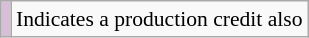<table class="wikitable" style="font-size:90%;">
<tr>
<td style="background-color:#D8BFD8"></td>
<td>Indicates a production credit also</td>
</tr>
</table>
